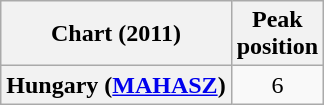<table class="wikitable plainrowheaders" style="text-align:center">
<tr>
<th scope="col">Chart (2011)</th>
<th scope="col">Peak<br>position</th>
</tr>
<tr>
<th scope="row">Hungary (<a href='#'>MAHASZ</a>)</th>
<td>6</td>
</tr>
</table>
